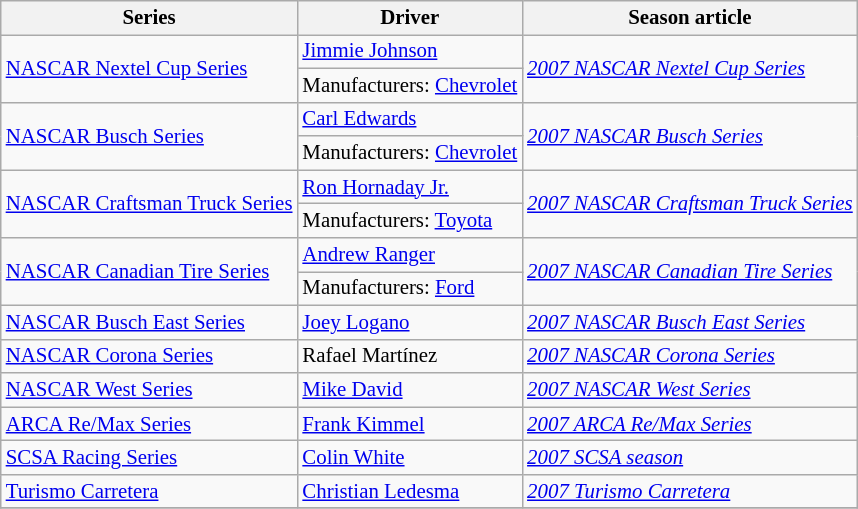<table class="wikitable" style="font-size:87%;">
<tr>
<th>Series</th>
<th>Driver</th>
<th>Season article</th>
</tr>
<tr>
<td rowspan=2><a href='#'>NASCAR Nextel Cup Series</a></td>
<td> <a href='#'>Jimmie Johnson</a></td>
<td rowspan=2><em><a href='#'>2007 NASCAR Nextel Cup Series</a></em></td>
</tr>
<tr>
<td>Manufacturers:  <a href='#'>Chevrolet</a></td>
</tr>
<tr>
<td rowspan=2><a href='#'>NASCAR Busch Series</a></td>
<td> <a href='#'>Carl Edwards</a></td>
<td rowspan=2><em><a href='#'>2007 NASCAR Busch Series</a></em></td>
</tr>
<tr>
<td>Manufacturers:  <a href='#'>Chevrolet</a></td>
</tr>
<tr>
<td rowspan=2><a href='#'>NASCAR Craftsman Truck Series</a></td>
<td> <a href='#'>Ron Hornaday Jr.</a></td>
<td rowspan=2><em><a href='#'>2007 NASCAR Craftsman Truck Series</a></em></td>
</tr>
<tr>
<td>Manufacturers:  <a href='#'>Toyota</a></td>
</tr>
<tr>
<td rowspan=2><a href='#'>NASCAR Canadian Tire Series</a></td>
<td> <a href='#'>Andrew Ranger</a></td>
<td rowspan=2><em><a href='#'>2007 NASCAR Canadian Tire Series</a></em></td>
</tr>
<tr>
<td>Manufacturers:  <a href='#'>Ford</a></td>
</tr>
<tr>
<td><a href='#'>NASCAR Busch East Series</a></td>
<td> <a href='#'>Joey Logano</a></td>
<td><em><a href='#'>2007 NASCAR Busch East Series</a></em></td>
</tr>
<tr>
<td><a href='#'>NASCAR Corona Series</a></td>
<td> Rafael Martínez</td>
<td><em><a href='#'>2007 NASCAR Corona Series</a></em></td>
</tr>
<tr>
<td><a href='#'>NASCAR West Series</a></td>
<td> <a href='#'>Mike David</a></td>
<td><em><a href='#'>2007 NASCAR West Series</a></em></td>
</tr>
<tr>
<td><a href='#'>ARCA Re/Max Series</a></td>
<td> <a href='#'>Frank Kimmel</a></td>
<td><em><a href='#'>2007 ARCA Re/Max Series</a></em></td>
</tr>
<tr>
<td><a href='#'>SCSA Racing Series</a></td>
<td> <a href='#'>Colin White</a></td>
<td><em><a href='#'>2007 SCSA season</a></em></td>
</tr>
<tr>
<td><a href='#'>Turismo Carretera</a></td>
<td> <a href='#'>Christian Ledesma</a></td>
<td><em><a href='#'>2007 Turismo Carretera</a></em></td>
</tr>
<tr>
</tr>
</table>
